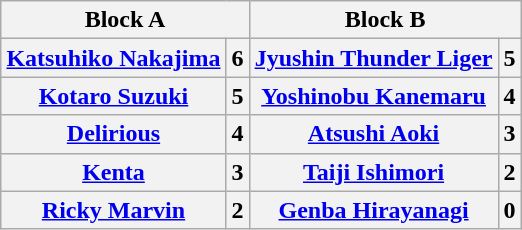<table class="wikitable" style="margin: 1em auto 1em auto">
<tr>
<th colspan="2">Block A</th>
<th colspan="2">Block B</th>
</tr>
<tr>
<th><a href='#'>Katsuhiko Nakajima</a></th>
<th>6</th>
<th><a href='#'>Jyushin Thunder Liger</a></th>
<th>5</th>
</tr>
<tr>
<th><a href='#'>Kotaro Suzuki</a></th>
<th>5</th>
<th><a href='#'>Yoshinobu Kanemaru</a></th>
<th>4</th>
</tr>
<tr>
<th><a href='#'>Delirious</a></th>
<th>4</th>
<th><a href='#'>Atsushi Aoki</a></th>
<th>3</th>
</tr>
<tr>
<th><a href='#'>Kenta</a></th>
<th>3</th>
<th><a href='#'>Taiji Ishimori</a></th>
<th>2</th>
</tr>
<tr>
<th><a href='#'>Ricky Marvin</a></th>
<th>2</th>
<th><a href='#'>Genba Hirayanagi</a></th>
<th>0</th>
</tr>
</table>
